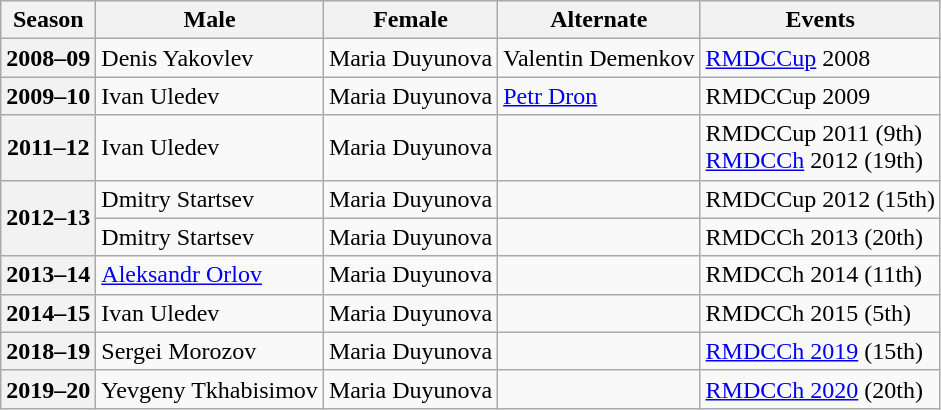<table class="wikitable">
<tr>
<th scope="col">Season</th>
<th scope="col">Male</th>
<th scope="col">Female</th>
<th scope="col">Alternate</th>
<th scope="col">Events</th>
</tr>
<tr>
<th scope="row">2008–09</th>
<td>Denis Yakovlev</td>
<td>Maria Duyunova</td>
<td>Valentin Demenkov</td>
<td><a href='#'>RMDCCup</a> 2008 </td>
</tr>
<tr>
<th scope="row">2009–10</th>
<td>Ivan Uledev</td>
<td>Maria Duyunova</td>
<td><a href='#'>Petr Dron</a></td>
<td>RMDCCup 2009 </td>
</tr>
<tr>
<th scope="row">2011–12</th>
<td>Ivan Uledev</td>
<td>Maria Duyunova</td>
<td></td>
<td>RMDCCup 2011 (9th)<br><a href='#'>RMDCCh</a> 2012 (19th)</td>
</tr>
<tr>
<th scope="row" rowspan=2>2012–13</th>
<td>Dmitry Startsev</td>
<td>Maria Duyunova</td>
<td></td>
<td>RMDCCup 2012 (15th)</td>
</tr>
<tr>
<td>Dmitry Startsev</td>
<td>Maria Duyunova</td>
<td></td>
<td>RMDCCh 2013 (20th)</td>
</tr>
<tr>
<th scope="row">2013–14</th>
<td><a href='#'>Aleksandr Orlov</a></td>
<td>Maria Duyunova</td>
<td></td>
<td>RMDCCh 2014 (11th)</td>
</tr>
<tr>
<th scope="row">2014–15</th>
<td>Ivan Uledev</td>
<td>Maria Duyunova</td>
<td></td>
<td>RMDCCh 2015 (5th)</td>
</tr>
<tr>
<th scope="row">2018–19</th>
<td>Sergei Morozov</td>
<td>Maria Duyunova</td>
<td></td>
<td><a href='#'>RMDCCh 2019</a> (15th)</td>
</tr>
<tr>
<th scope="row">2019–20</th>
<td>Yevgeny Tkhabisimov</td>
<td>Maria Duyunova</td>
<td></td>
<td><a href='#'>RMDCCh 2020</a> (20th)</td>
</tr>
</table>
